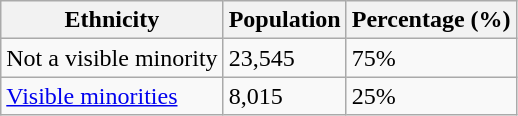<table class="wikitable">
<tr>
<th>Ethnicity</th>
<th>Population</th>
<th>Percentage (%)</th>
</tr>
<tr>
<td>Not a visible minority</td>
<td>23,545</td>
<td>75%</td>
</tr>
<tr>
<td><a href='#'>Visible minorities</a></td>
<td>8,015</td>
<td>25%</td>
</tr>
</table>
